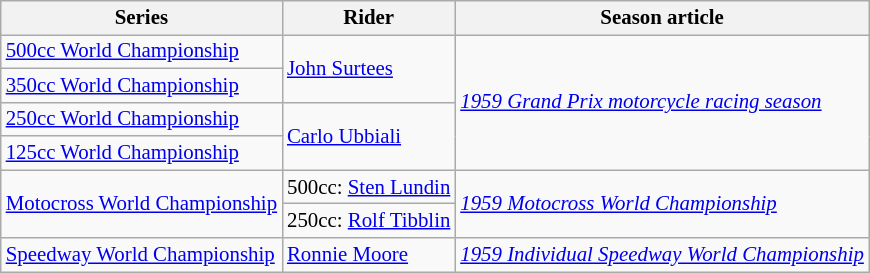<table class="wikitable" style="font-size: 87%;">
<tr>
<th>Series</th>
<th>Rider</th>
<th>Season article</th>
</tr>
<tr>
<td><a href='#'>500cc World Championship</a></td>
<td rowspan=2> <a href='#'>John Surtees</a></td>
<td rowspan=4><em><a href='#'>1959 Grand Prix motorcycle racing season</a></em></td>
</tr>
<tr>
<td><a href='#'>350cc World Championship</a></td>
</tr>
<tr>
<td><a href='#'>250cc World Championship</a></td>
<td rowspan=2> <a href='#'>Carlo Ubbiali</a></td>
</tr>
<tr>
<td><a href='#'>125cc World Championship</a></td>
</tr>
<tr>
<td rowspan=2><a href='#'>Motocross World Championship</a></td>
<td>500cc:  <a href='#'>Sten Lundin</a></td>
<td rowspan=2><em><a href='#'>1959 Motocross World Championship</a></em></td>
</tr>
<tr>
<td>250cc:  <a href='#'>Rolf Tibblin</a></td>
</tr>
<tr>
<td><a href='#'>Speedway World Championship</a></td>
<td> <a href='#'>Ronnie Moore</a></td>
<td><em><a href='#'>1959 Individual Speedway World Championship</a></em></td>
</tr>
</table>
